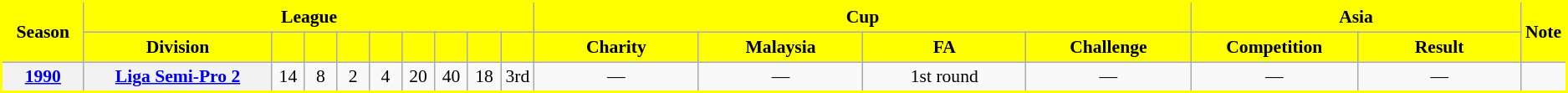<table class="wikitable" style="border:2px solid yellow; font-size:90%; text-align:center;">
<tr>
<th rowspan="2" style="background:yellow; color:black;" width="60">Season</th>
<th colspan="9" style="background:yellow; color:black;">League</th>
<th colspan="4" style="background:yellow; color:black;">Cup</th>
<th colspan="2" style="background:yellow; color:black;">Asia</th>
<th rowspan="2" style="background:yellow; color:black;">Note</th>
</tr>
<tr>
<th style="background:yellow; color:black;" width="150">Division</th>
<th style="background:yellow; color:black;" width="20"></th>
<th style="background:yellow; color:black;" width="20"></th>
<th style="background:yellow; color:black;" width="20"></th>
<th style="background:yellow; color:black;" width="20"></th>
<th style="background:yellow; color:black;" width="20"></th>
<th style="background:yellow; color:black;" width="20"></th>
<th style="background:yellow; color:black;" width="20"></th>
<th style="background:yellow; color:black;" width="20"></th>
<th style="background:yellow; color:black;" width="130">Charity</th>
<th style="background:yellow; color:black;" width="130">Malaysia</th>
<th style="background:yellow; color:black;" width="130">FA</th>
<th style="background:yellow; color:black;" width="130">Challenge</th>
<th style="background:yellow; color:black;" width="130">Competition</th>
<th style="background:yellow; color:black;" width="130">Result</th>
</tr>
<tr>
<th><a href='#'>1990</a></th>
<th><a href='#'>Liga Semi-Pro 2</a></th>
<td>14</td>
<td>8</td>
<td>2</td>
<td>4</td>
<td>20</td>
<td>40</td>
<td>18</td>
<td>3rd</td>
<td>—</td>
<td>—</td>
<td>1st round</td>
<td>—</td>
<td>—</td>
<td>—</td>
<td></td>
</tr>
</table>
